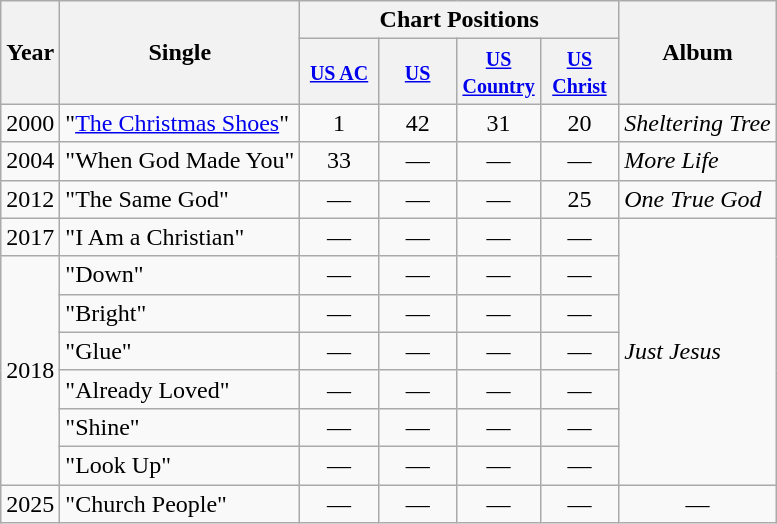<table class="wikitable">
<tr>
<th rowspan="2">Year</th>
<th rowspan="2">Single</th>
<th colspan="4">Chart Positions</th>
<th rowspan="2">Album</th>
</tr>
<tr>
<th width="45"><small><a href='#'>US AC</a></small></th>
<th width="45"><small><a href='#'>US</a></small></th>
<th width="45"><small><a href='#'>US Country</a></small></th>
<th width="45"><small><a href='#'>US Christ</a></small></th>
</tr>
<tr>
<td>2000</td>
<td>"<a href='#'>The Christmas Shoes</a>"</td>
<td align="center">1</td>
<td align="center">42</td>
<td align="center">31</td>
<td align="center">20</td>
<td><em>Sheltering Tree</em></td>
</tr>
<tr>
<td>2004</td>
<td>"When God Made You"</td>
<td align="center">33</td>
<td align="center">—</td>
<td align="center">—</td>
<td align="center">—</td>
<td><em>More Life</em></td>
</tr>
<tr>
<td>2012</td>
<td>"The Same God"</td>
<td align="center">—</td>
<td align="center">—</td>
<td align="center">—</td>
<td align="center">25</td>
<td><em>One True God</em></td>
</tr>
<tr>
<td>2017</td>
<td>"I Am a Christian"</td>
<td align="center">—</td>
<td align="center">—</td>
<td align="center">—</td>
<td align="center">—</td>
<td rowspan="7" align="left"><em>Just Jesus</em></td>
</tr>
<tr>
<td rowspan="6">2018</td>
<td>"Down"</td>
<td align="center">—</td>
<td align="center">—</td>
<td align="center">—</td>
<td align="center">—</td>
</tr>
<tr>
<td>"Bright"</td>
<td align="center">—</td>
<td align="center">—</td>
<td align="center">—</td>
<td align="center">—</td>
</tr>
<tr>
<td>"Glue"</td>
<td align="center">—</td>
<td align="center">—</td>
<td align="center">—</td>
<td align="center">—</td>
</tr>
<tr>
<td>"Already Loved"<br></td>
<td align="center">—</td>
<td align="center">—</td>
<td align="center">—</td>
<td align="center">—</td>
</tr>
<tr>
<td>"Shine"</td>
<td align="center">—</td>
<td align="center">—</td>
<td align="center">—</td>
<td align="center">—</td>
</tr>
<tr>
<td>"Look Up"</td>
<td align="center">—</td>
<td align="center">—</td>
<td align="center">—</td>
<td align="center">—</td>
</tr>
<tr>
<td>2025</td>
<td>"Church People"</td>
<td align="center">—</td>
<td align="center">—</td>
<td align="center">—</td>
<td align="center">—</td>
<td align="center">—</td>
</tr>
</table>
